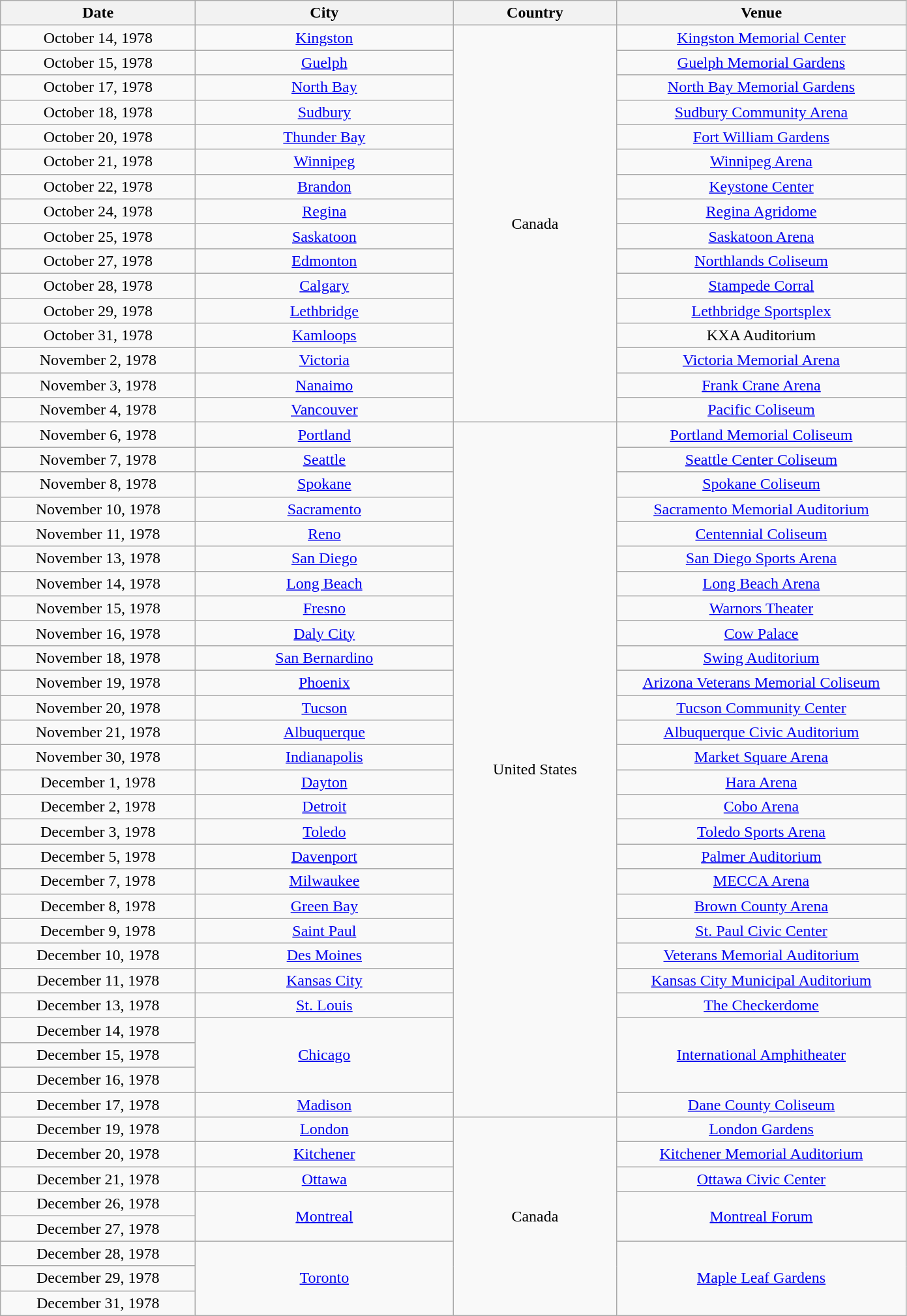<table class="wikitable" style="text-align:center;">
<tr>
<th scope="col" style="width:12em;">Date</th>
<th scope="col" style="width:16em;">City</th>
<th scope="col" style="width:10em;">Country</th>
<th scope="col" style="width:18em;">Venue</th>
</tr>
<tr>
<td>October 14, 1978</td>
<td><a href='#'>Kingston</a></td>
<td rowspan="16">Canada</td>
<td><a href='#'>Kingston Memorial Center</a></td>
</tr>
<tr>
<td>October 15, 1978</td>
<td><a href='#'>Guelph</a></td>
<td><a href='#'>Guelph Memorial Gardens</a></td>
</tr>
<tr>
<td>October 17, 1978</td>
<td><a href='#'>North Bay</a></td>
<td><a href='#'>North Bay Memorial Gardens</a></td>
</tr>
<tr>
<td>October 18, 1978</td>
<td><a href='#'>Sudbury</a></td>
<td><a href='#'>Sudbury Community Arena</a></td>
</tr>
<tr>
<td>October 20, 1978</td>
<td><a href='#'>Thunder Bay</a></td>
<td><a href='#'>Fort William Gardens</a></td>
</tr>
<tr>
<td>October 21, 1978</td>
<td><a href='#'>Winnipeg</a></td>
<td><a href='#'>Winnipeg Arena</a></td>
</tr>
<tr>
<td>October 22, 1978</td>
<td><a href='#'>Brandon</a></td>
<td><a href='#'>Keystone Center</a></td>
</tr>
<tr>
<td>October 24, 1978</td>
<td><a href='#'>Regina</a></td>
<td><a href='#'>Regina Agridome</a></td>
</tr>
<tr>
<td>October 25, 1978</td>
<td><a href='#'>Saskatoon</a></td>
<td><a href='#'>Saskatoon Arena</a></td>
</tr>
<tr>
<td>October 27, 1978</td>
<td><a href='#'>Edmonton</a></td>
<td><a href='#'>Northlands Coliseum</a></td>
</tr>
<tr>
<td>October 28, 1978</td>
<td><a href='#'>Calgary</a></td>
<td><a href='#'>Stampede Corral</a></td>
</tr>
<tr>
<td>October 29, 1978</td>
<td><a href='#'>Lethbridge</a></td>
<td><a href='#'>Lethbridge Sportsplex</a></td>
</tr>
<tr>
<td>October 31, 1978</td>
<td><a href='#'>Kamloops</a></td>
<td>KXA Auditorium</td>
</tr>
<tr>
<td>November 2, 1978</td>
<td><a href='#'>Victoria</a></td>
<td><a href='#'>Victoria Memorial Arena</a></td>
</tr>
<tr>
<td>November 3, 1978</td>
<td><a href='#'>Nanaimo</a></td>
<td><a href='#'>Frank Crane Arena</a></td>
</tr>
<tr>
<td>November 4, 1978</td>
<td><a href='#'>Vancouver</a></td>
<td><a href='#'>Pacific Coliseum</a></td>
</tr>
<tr>
<td>November 6, 1978</td>
<td><a href='#'>Portland</a></td>
<td rowspan="28">United States</td>
<td><a href='#'>Portland Memorial Coliseum</a></td>
</tr>
<tr>
<td>November 7, 1978</td>
<td><a href='#'>Seattle</a></td>
<td><a href='#'>Seattle Center Coliseum</a></td>
</tr>
<tr>
<td>November 8, 1978</td>
<td><a href='#'>Spokane</a></td>
<td><a href='#'>Spokane Coliseum</a></td>
</tr>
<tr>
<td>November 10, 1978</td>
<td><a href='#'>Sacramento</a></td>
<td><a href='#'>Sacramento Memorial Auditorium</a></td>
</tr>
<tr>
<td>November 11, 1978</td>
<td><a href='#'>Reno</a></td>
<td><a href='#'>Centennial Coliseum</a></td>
</tr>
<tr>
<td>November 13, 1978</td>
<td><a href='#'>San Diego</a></td>
<td><a href='#'>San Diego Sports Arena</a></td>
</tr>
<tr>
<td>November 14, 1978</td>
<td><a href='#'>Long Beach</a></td>
<td><a href='#'>Long Beach Arena</a></td>
</tr>
<tr>
<td>November 15, 1978</td>
<td><a href='#'>Fresno</a></td>
<td><a href='#'>Warnors Theater</a></td>
</tr>
<tr>
<td>November 16, 1978</td>
<td><a href='#'>Daly City</a></td>
<td><a href='#'>Cow Palace</a></td>
</tr>
<tr>
<td>November 18, 1978</td>
<td><a href='#'>San Bernardino</a></td>
<td><a href='#'>Swing Auditorium</a></td>
</tr>
<tr>
<td>November 19, 1978</td>
<td><a href='#'>Phoenix</a></td>
<td><a href='#'>Arizona Veterans Memorial Coliseum</a></td>
</tr>
<tr>
<td>November 20, 1978</td>
<td><a href='#'>Tucson</a></td>
<td><a href='#'>Tucson Community Center</a></td>
</tr>
<tr>
<td>November 21, 1978</td>
<td><a href='#'>Albuquerque</a></td>
<td><a href='#'>Albuquerque Civic Auditorium</a></td>
</tr>
<tr>
<td>November 30, 1978</td>
<td><a href='#'>Indianapolis</a></td>
<td><a href='#'>Market Square Arena</a></td>
</tr>
<tr>
<td>December 1, 1978</td>
<td><a href='#'>Dayton</a></td>
<td><a href='#'>Hara Arena</a></td>
</tr>
<tr>
<td>December 2, 1978</td>
<td><a href='#'>Detroit</a></td>
<td><a href='#'>Cobo Arena</a></td>
</tr>
<tr>
<td>December 3, 1978</td>
<td><a href='#'>Toledo</a></td>
<td><a href='#'>Toledo Sports Arena</a></td>
</tr>
<tr>
<td>December 5, 1978</td>
<td><a href='#'>Davenport</a></td>
<td><a href='#'>Palmer Auditorium</a></td>
</tr>
<tr>
<td>December 7, 1978</td>
<td><a href='#'>Milwaukee</a></td>
<td><a href='#'>MECCA Arena</a></td>
</tr>
<tr>
<td>December 8, 1978</td>
<td><a href='#'>Green Bay</a></td>
<td><a href='#'>Brown County Arena</a></td>
</tr>
<tr>
<td>December 9, 1978</td>
<td><a href='#'>Saint Paul</a></td>
<td><a href='#'>St. Paul Civic Center</a></td>
</tr>
<tr>
<td>December 10, 1978</td>
<td><a href='#'>Des Moines</a></td>
<td><a href='#'>Veterans Memorial Auditorium</a></td>
</tr>
<tr>
<td>December 11, 1978</td>
<td><a href='#'>Kansas City</a></td>
<td><a href='#'>Kansas City Municipal Auditorium</a></td>
</tr>
<tr>
<td>December 13, 1978</td>
<td><a href='#'>St. Louis</a></td>
<td><a href='#'>The Checkerdome</a></td>
</tr>
<tr>
<td>December 14, 1978</td>
<td rowspan="3"><a href='#'>Chicago</a></td>
<td rowspan="3"><a href='#'>International Amphitheater</a></td>
</tr>
<tr>
<td>December 15, 1978</td>
</tr>
<tr>
<td>December 16, 1978</td>
</tr>
<tr>
<td>December 17, 1978</td>
<td><a href='#'>Madison</a></td>
<td><a href='#'>Dane County Coliseum</a></td>
</tr>
<tr>
<td>December 19, 1978</td>
<td><a href='#'>London</a></td>
<td rowspan="8">Canada</td>
<td><a href='#'>London Gardens</a></td>
</tr>
<tr>
<td>December 20, 1978</td>
<td><a href='#'>Kitchener</a></td>
<td><a href='#'>Kitchener Memorial Auditorium</a></td>
</tr>
<tr>
<td>December 21, 1978</td>
<td><a href='#'>Ottawa</a></td>
<td><a href='#'>Ottawa Civic Center</a></td>
</tr>
<tr>
<td>December 26, 1978</td>
<td rowspan="2"><a href='#'>Montreal</a></td>
<td rowspan="2"><a href='#'>Montreal Forum</a></td>
</tr>
<tr>
<td>December 27, 1978</td>
</tr>
<tr>
<td>December 28, 1978</td>
<td rowspan="3"><a href='#'>Toronto</a></td>
<td rowspan="3"><a href='#'>Maple Leaf Gardens</a></td>
</tr>
<tr>
<td>December 29, 1978</td>
</tr>
<tr>
<td>December 31, 1978</td>
</tr>
</table>
